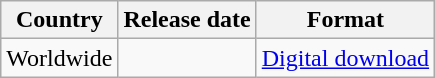<table class="wikitable">
<tr>
<th>Country</th>
<th>Release date</th>
<th>Format</th>
</tr>
<tr>
<td>Worldwide</td>
<td></td>
<td><a href='#'>Digital download</a></td>
</tr>
</table>
